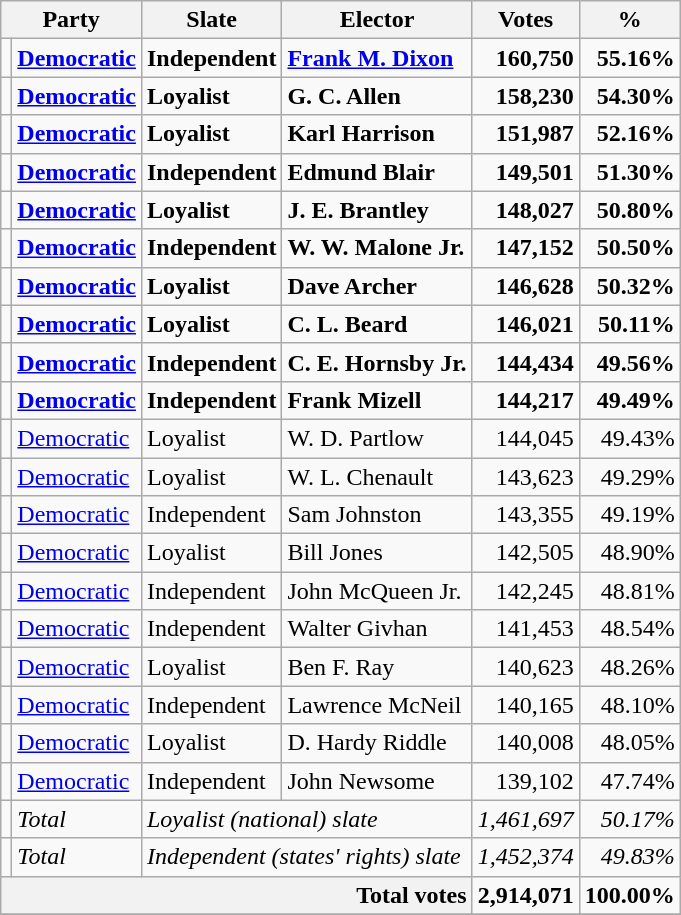<table class="wikitable">
<tr>
<th colspan=2>Party</th>
<th>Slate</th>
<th>Elector</th>
<th>Votes</th>
<th>%</th>
</tr>
<tr style="font-weight:bold">
<td bgcolor=></td>
<td><a href='#'>Democratic</a></td>
<td>Independent</td>
<td><a href='#'>Frank M. Dixon</a></td>
<td align=right>160,750</td>
<td align=right>55.16%</td>
</tr>
<tr style="font-weight:bold">
<td bgcolor=></td>
<td><a href='#'>Democratic</a></td>
<td>Loyalist</td>
<td>G. C. Allen</td>
<td align=right>158,230</td>
<td align=right>54.30%</td>
</tr>
<tr style="font-weight:bold">
<td bgcolor=></td>
<td><a href='#'>Democratic</a></td>
<td>Loyalist</td>
<td>Karl Harrison</td>
<td align=right>151,987</td>
<td align=right>52.16%</td>
</tr>
<tr style="font-weight:bold">
<td bgcolor=></td>
<td><a href='#'>Democratic</a></td>
<td>Independent</td>
<td>Edmund Blair</td>
<td align=right>149,501</td>
<td align=right>51.30%</td>
</tr>
<tr style="font-weight:bold">
<td bgcolor=></td>
<td><a href='#'>Democratic</a></td>
<td>Loyalist</td>
<td>J. E. Brantley</td>
<td align=right>148,027</td>
<td align=right>50.80%</td>
</tr>
<tr style="font-weight:bold">
<td bgcolor=></td>
<td><a href='#'>Democratic</a></td>
<td>Independent</td>
<td>W. W. Malone Jr.</td>
<td align=right>147,152</td>
<td align=right>50.50%</td>
</tr>
<tr style="font-weight:bold">
<td bgcolor=></td>
<td><a href='#'>Democratic</a></td>
<td>Loyalist</td>
<td>Dave Archer</td>
<td align=right>146,628</td>
<td align=right>50.32%</td>
</tr>
<tr style="font-weight:bold">
<td bgcolor=></td>
<td><a href='#'>Democratic</a></td>
<td>Loyalist</td>
<td>C. L. Beard</td>
<td align=right>146,021</td>
<td align=right>50.11%</td>
</tr>
<tr style="font-weight:bold">
<td bgcolor=></td>
<td><a href='#'>Democratic</a></td>
<td>Independent</td>
<td>C. E. Hornsby Jr.</td>
<td align=right>144,434</td>
<td align=right>49.56%</td>
</tr>
<tr style="font-weight:bold">
<td bgcolor=></td>
<td><a href='#'>Democratic</a></td>
<td>Independent</td>
<td>Frank Mizell</td>
<td align=right>144,217</td>
<td align=right>49.49%</td>
</tr>
<tr>
<td bgcolor=></td>
<td><a href='#'>Democratic</a></td>
<td>Loyalist</td>
<td>W. D. Partlow</td>
<td align=right>144,045</td>
<td align=right>49.43%</td>
</tr>
<tr>
<td bgcolor=></td>
<td><a href='#'>Democratic</a></td>
<td>Loyalist</td>
<td>W. L. Chenault</td>
<td align=right>143,623</td>
<td align=right>49.29%</td>
</tr>
<tr>
<td bgcolor=></td>
<td><a href='#'>Democratic</a></td>
<td>Independent</td>
<td>Sam Johnston</td>
<td align=right>143,355</td>
<td align=right>49.19%</td>
</tr>
<tr>
<td bgcolor=></td>
<td><a href='#'>Democratic</a></td>
<td>Loyalist</td>
<td>Bill Jones</td>
<td align=right>142,505</td>
<td align=right>48.90%</td>
</tr>
<tr>
<td bgcolor=></td>
<td><a href='#'>Democratic</a></td>
<td>Independent</td>
<td>John McQueen Jr.</td>
<td align=right>142,245</td>
<td align=right>48.81%</td>
</tr>
<tr>
<td bgcolor=></td>
<td><a href='#'>Democratic</a></td>
<td>Independent</td>
<td>Walter Givhan</td>
<td align=right>141,453</td>
<td align=right>48.54%</td>
</tr>
<tr>
<td bgcolor=></td>
<td><a href='#'>Democratic</a></td>
<td>Loyalist</td>
<td>Ben F. Ray</td>
<td align=right>140,623</td>
<td align=right>48.26%</td>
</tr>
<tr>
<td bgcolor=></td>
<td><a href='#'>Democratic</a></td>
<td>Independent</td>
<td>Lawrence McNeil</td>
<td align=right>140,165</td>
<td align=right>48.10%</td>
</tr>
<tr>
<td bgcolor=></td>
<td><a href='#'>Democratic</a></td>
<td>Loyalist</td>
<td>D. Hardy Riddle</td>
<td align=right>140,008</td>
<td align=right>48.05%</td>
</tr>
<tr>
<td bgcolor=></td>
<td><a href='#'>Democratic</a></td>
<td>Independent</td>
<td>John Newsome</td>
<td align=right>139,102</td>
<td align=right>47.74%</td>
</tr>
<tr>
<td></td>
<td><em>Total</em></td>
<td colspan=2><em>Loyalist (national) slate</em></td>
<td align=right><em>1,461,697</em></td>
<td align=right><em>50.17%</em></td>
</tr>
<tr>
<td></td>
<td><em>Total</em></td>
<td colspan=2><em>Independent (states' rights) slate</em></td>
<td align=right><em>1,452,374</em></td>
<td align=right><em>49.83%</em></td>
</tr>
<tr>
<th colspan=4 style=text-align:right>Total votes</th>
<td align=right><strong>2,914,071</strong></td>
<td align=right><strong>100.00%</strong></td>
</tr>
<tr>
</tr>
</table>
